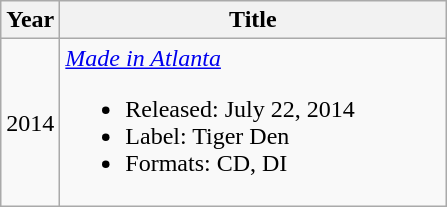<table class="wikitable">
<tr>
<th>Year</th>
<th width="250">Title</th>
</tr>
<tr>
<td>2014</td>
<td><em><a href='#'>Made in Atlanta</a></em><br><ul><li>Released: July 22, 2014</li><li>Label: Tiger Den</li><li>Formats: CD, DI</li></ul></td>
</tr>
</table>
